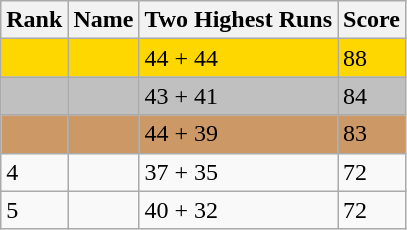<table class="wikitable">
<tr>
<th>Rank</th>
<th>Name</th>
<th>Two Highest Runs</th>
<th>Score</th>
</tr>
<tr style="background:gold;">
<td></td>
<td></td>
<td>44 + 44</td>
<td>88</td>
</tr>
<tr style="background:silver;">
<td></td>
<td></td>
<td>43 + 41</td>
<td>84</td>
</tr>
<tr style="background:#CC9966;">
<td></td>
<td></td>
<td>44 + 39</td>
<td>83</td>
</tr>
<tr>
<td>4</td>
<td></td>
<td>37 + 35</td>
<td>72</td>
</tr>
<tr>
<td>5</td>
<td></td>
<td>40 + 32</td>
<td>72</td>
</tr>
</table>
